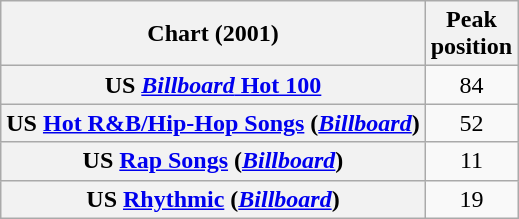<table class="wikitable plainrowheaders sortable" style="text-align:center;">
<tr>
<th scope="col">Chart (2001)</th>
<th scope="col">Peak<br>position</th>
</tr>
<tr>
<th scope="row">US <a href='#'><em>Billboard</em> Hot 100</a></th>
<td style="text-align:center">84</td>
</tr>
<tr>
<th scope="row">US <a href='#'>Hot R&B/Hip-Hop Songs</a> (<a href='#'><em>Billboard</em></a>)</th>
<td style="text-align:center">52</td>
</tr>
<tr>
<th scope="row">US <a href='#'>Rap Songs</a> (<a href='#'><em>Billboard</em></a>)</th>
<td style="text-align:center">11</td>
</tr>
<tr>
<th scope="row">US <a href='#'>Rhythmic</a> (<a href='#'><em>Billboard</em></a>)</th>
<td style="text-align:center">19</td>
</tr>
</table>
